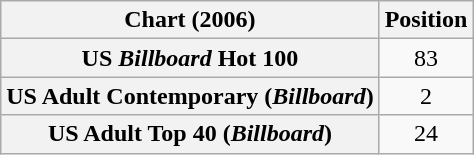<table class="wikitable sortable plainrowheaders" style="text-align:center">
<tr>
<th scope="col">Chart (2006)</th>
<th scope="col">Position</th>
</tr>
<tr>
<th scope="row">US <em>Billboard</em> Hot 100</th>
<td>83</td>
</tr>
<tr>
<th scope="row">US Adult Contemporary (<em>Billboard</em>)</th>
<td>2</td>
</tr>
<tr>
<th scope="row">US Adult Top 40 (<em>Billboard</em>)</th>
<td>24</td>
</tr>
</table>
